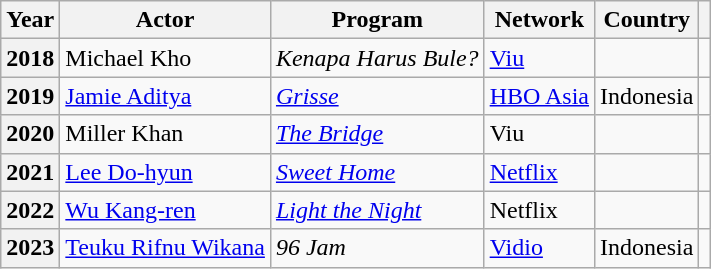<table class="wikitable plainrowheaders">
<tr>
<th>Year</th>
<th>Actor</th>
<th>Program</th>
<th>Network</th>
<th>Country</th>
<th></th>
</tr>
<tr>
<th scope="row">2018</th>
<td>Michael Kho</td>
<td><em>Kenapa Harus Bule?</em></td>
<td><a href='#'>Viu</a></td>
<td></td>
<td align="center"></td>
</tr>
<tr>
<th scope="row">2019</th>
<td><a href='#'>Jamie Aditya</a></td>
<td><em><a href='#'>Grisse</a></em></td>
<td><a href='#'>HBO Asia</a></td>
<td> Indonesia</td>
<td align="center"></td>
</tr>
<tr>
<th scope="row">2020</th>
<td>Miller Khan</td>
<td><em><a href='#'>The Bridge</a></em></td>
<td>Viu</td>
<td></td>
<td align="center"></td>
</tr>
<tr>
<th scope="row">2021</th>
<td><a href='#'>Lee Do-hyun</a></td>
<td><em><a href='#'>Sweet Home</a></em></td>
<td><a href='#'>Netflix</a></td>
<td></td>
<td align="center"></td>
</tr>
<tr>
<th scope="row">2022</th>
<td><a href='#'>Wu Kang-ren</a></td>
<td><em><a href='#'>Light the Night</a></em></td>
<td>Netflix</td>
<td></td>
<td align="center"></td>
</tr>
<tr>
<th scope="row">2023</th>
<td><a href='#'>Teuku Rifnu Wikana</a></td>
<td><em>96 Jam</em></td>
<td><a href='#'>Vidio</a></td>
<td> Indonesia</td>
<td align="center"></td>
</tr>
</table>
